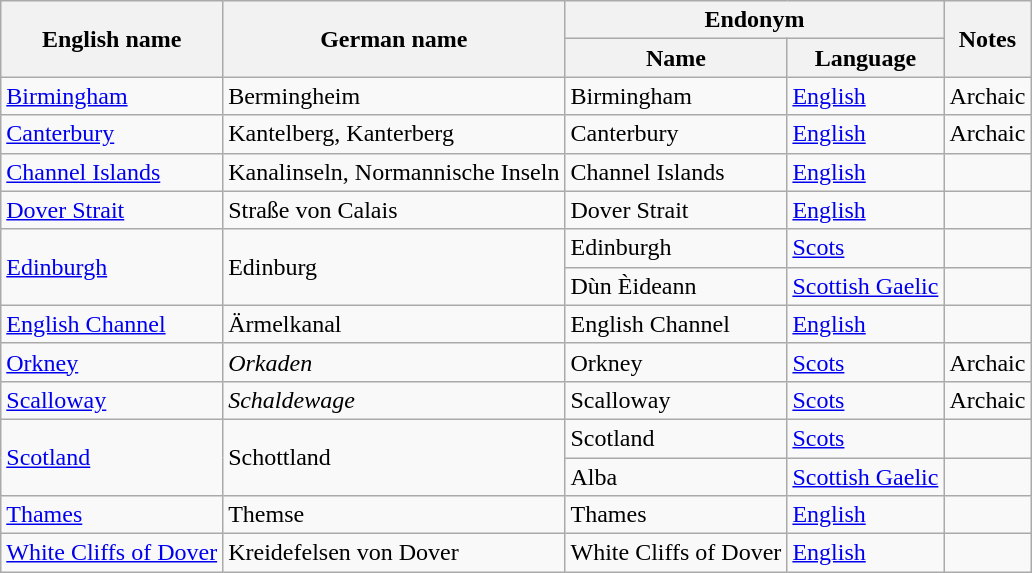<table class="wikitable sortable mw-collapsible">
<tr>
<th rowspan="2">English name</th>
<th rowspan="2">German name</th>
<th colspan="2">Endonym</th>
<th rowspan="2">Notes</th>
</tr>
<tr>
<th>Name</th>
<th>Language</th>
</tr>
<tr>
<td><a href='#'>Birmingham</a></td>
<td>Bermingheim</td>
<td>Birmingham</td>
<td><a href='#'>English</a></td>
<td>Archaic</td>
</tr>
<tr>
<td><a href='#'>Canterbury</a></td>
<td>Kantelberg, Kanterberg</td>
<td>Canterbury</td>
<td><a href='#'>English</a></td>
<td>Archaic</td>
</tr>
<tr>
<td><a href='#'>Channel Islands</a></td>
<td>Kanalinseln, Normannische Inseln</td>
<td>Channel Islands</td>
<td><a href='#'>English</a></td>
<td></td>
</tr>
<tr>
<td><a href='#'>Dover Strait</a></td>
<td>Straße von Calais</td>
<td>Dover Strait</td>
<td><a href='#'>English</a></td>
<td></td>
</tr>
<tr>
<td rowspan="2"><a href='#'>Edinburgh</a></td>
<td rowspan="2">Edinburg</td>
<td>Edinburgh</td>
<td><a href='#'>Scots</a></td>
<td></td>
</tr>
<tr>
<td>Dùn Èideann</td>
<td><a href='#'>Scottish Gaelic</a></td>
<td></td>
</tr>
<tr>
<td><a href='#'>English Channel</a></td>
<td>Ärmelkanal</td>
<td>English Channel</td>
<td><a href='#'>English</a></td>
<td></td>
</tr>
<tr>
<td><a href='#'>Orkney</a></td>
<td><em>Orkaden</em></td>
<td>Orkney</td>
<td><a href='#'>Scots</a></td>
<td>Archaic</td>
</tr>
<tr>
<td><a href='#'>Scalloway</a></td>
<td><em>Schaldewage</em></td>
<td>Scalloway</td>
<td><a href='#'>Scots</a></td>
<td>Archaic</td>
</tr>
<tr>
<td rowspan="2"><a href='#'>Scotland</a></td>
<td rowspan="2">Schottland</td>
<td>Scotland</td>
<td><a href='#'>Scots</a></td>
<td></td>
</tr>
<tr>
<td>Alba</td>
<td><a href='#'>Scottish Gaelic</a></td>
<td></td>
</tr>
<tr>
<td><a href='#'>Thames</a></td>
<td>Themse</td>
<td>Thames</td>
<td><a href='#'>English</a></td>
<td></td>
</tr>
<tr>
<td><a href='#'>White Cliffs of Dover</a></td>
<td>Kreidefelsen von Dover</td>
<td>White Cliffs of Dover</td>
<td><a href='#'>English</a></td>
<td></td>
</tr>
</table>
